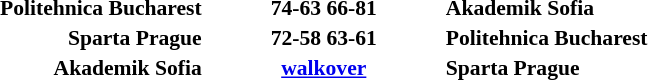<table width=60% cellspacing=1>
<tr>
<th></th>
<th></th>
<th></th>
</tr>
<tr style=font-size:90%>
<td align=right><strong>Politehnica Bucharest</strong></td>
<td align=center><strong>74-63 66-81</strong></td>
<td><strong>Akademik Sofia</strong></td>
</tr>
<tr style=font-size:90%>
<td align=right><strong>Sparta Prague</strong></td>
<td align=center><strong>72-58 63-61</strong></td>
<td><strong>Politehnica Bucharest</strong></td>
</tr>
<tr style=font-size:90%>
<td align=right><strong>Akademik Sofia</strong></td>
<td align=center><strong><a href='#'>walkover</a></strong></td>
<td><strong>Sparta Prague</strong></td>
</tr>
</table>
